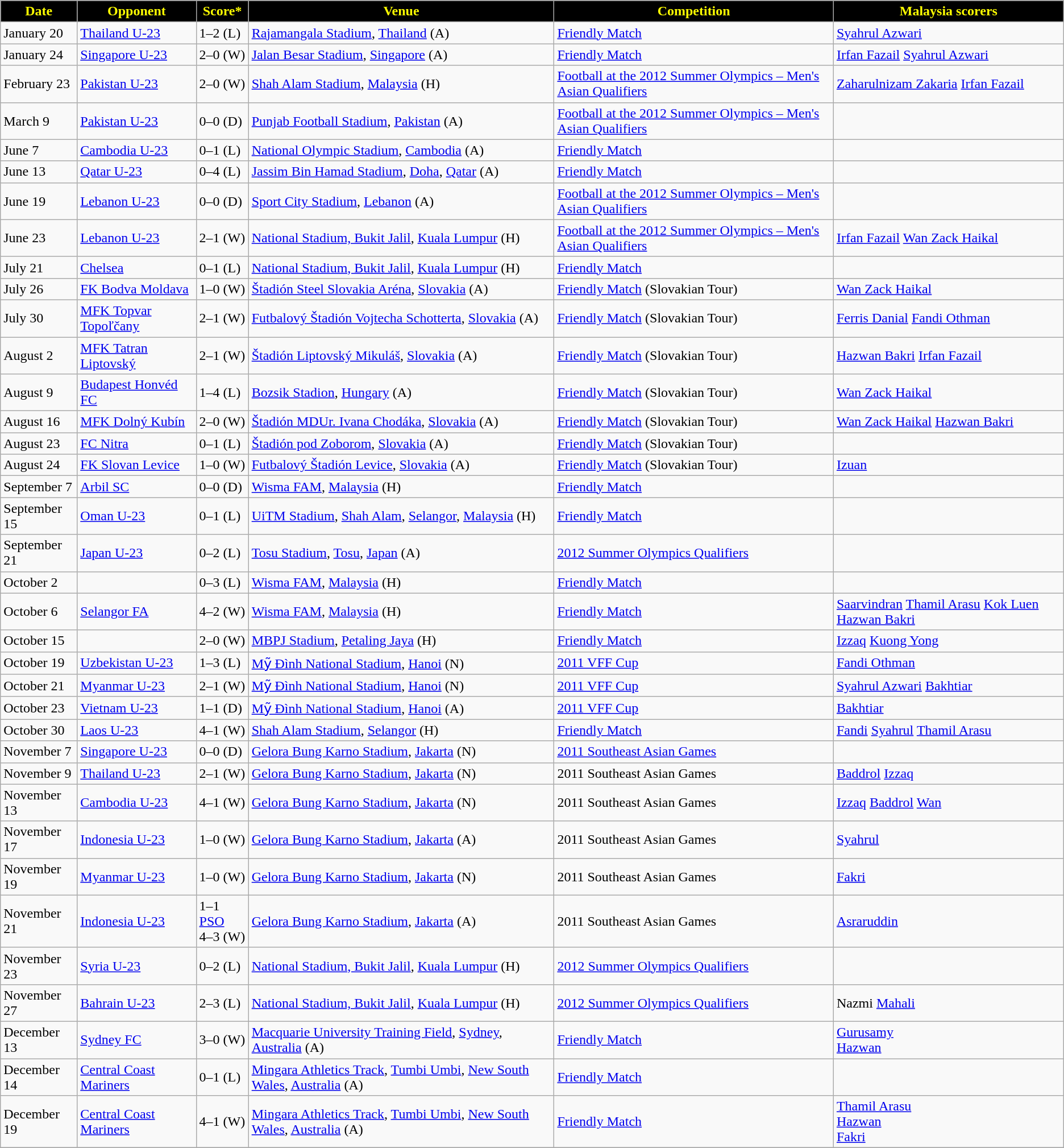<table class="wikitable">
<tr>
<th style="background:black; color:yellow;">Date</th>
<th style="background:black; color:yellow;">Opponent</th>
<th style="background:black; color:yellow;">Score*</th>
<th style="background:black; color:yellow;">Venue</th>
<th style="background:black; color:yellow;">Competition</th>
<th style="background:black; color:yellow;">Malaysia scorers</th>
</tr>
<tr>
<td>January 20</td>
<td> <a href='#'>Thailand U-23</a></td>
<td>1–2 (L)</td>
<td><a href='#'>Rajamangala Stadium</a>, <a href='#'>Thailand</a> (A)</td>
<td><a href='#'>Friendly Match</a></td>
<td><a href='#'>Syahrul Azwari</a> </td>
</tr>
<tr>
<td>January 24</td>
<td> <a href='#'>Singapore U-23</a></td>
<td>2–0 (W)</td>
<td><a href='#'>Jalan Besar Stadium</a>, <a href='#'>Singapore</a> (A)</td>
<td><a href='#'>Friendly Match</a></td>
<td><a href='#'>Irfan Fazail</a>  <a href='#'>Syahrul Azwari</a> </td>
</tr>
<tr>
<td>February 23</td>
<td> <a href='#'>Pakistan U-23</a></td>
<td>2–0 (W)</td>
<td><a href='#'>Shah Alam Stadium</a>, <a href='#'>Malaysia</a> (H)</td>
<td><a href='#'>Football at the 2012 Summer Olympics – Men's Asian Qualifiers</a></td>
<td><a href='#'>Zaharulnizam Zakaria</a>  <a href='#'>Irfan Fazail</a> </td>
</tr>
<tr>
<td>March 9</td>
<td> <a href='#'>Pakistan U-23</a></td>
<td>0–0 (D)</td>
<td><a href='#'>Punjab Football Stadium</a>, <a href='#'>Pakistan</a> (A)</td>
<td><a href='#'>Football at the 2012 Summer Olympics – Men's Asian Qualifiers</a></td>
<td></td>
</tr>
<tr>
<td>June 7</td>
<td> <a href='#'>Cambodia U-23</a></td>
<td>0–1 (L)</td>
<td><a href='#'>National Olympic Stadium</a>, <a href='#'>Cambodia</a> (A)</td>
<td><a href='#'>Friendly Match</a></td>
<td></td>
</tr>
<tr>
<td>June 13</td>
<td> <a href='#'>Qatar U-23</a></td>
<td>0–4 (L)</td>
<td><a href='#'>Jassim Bin Hamad Stadium</a>, <a href='#'>Doha</a>, <a href='#'>Qatar</a> (A)</td>
<td><a href='#'>Friendly Match</a></td>
<td></td>
</tr>
<tr>
<td>June 19</td>
<td> <a href='#'>Lebanon U-23</a></td>
<td>0–0 (D)</td>
<td><a href='#'>Sport City Stadium</a>, <a href='#'>Lebanon</a> (A)</td>
<td><a href='#'>Football at the 2012 Summer Olympics – Men's Asian Qualifiers</a></td>
<td></td>
</tr>
<tr>
<td>June 23</td>
<td> <a href='#'>Lebanon U-23</a></td>
<td>2–1 (W)</td>
<td><a href='#'>National Stadium, Bukit Jalil</a>, <a href='#'>Kuala Lumpur</a> (H)</td>
<td><a href='#'>Football at the 2012 Summer Olympics – Men's Asian Qualifiers</a></td>
<td><a href='#'>Irfan Fazail</a>  <a href='#'>Wan Zack Haikal</a> </td>
</tr>
<tr>
<td>July 21</td>
<td> <a href='#'>Chelsea</a></td>
<td>0–1 (L)</td>
<td><a href='#'>National Stadium, Bukit Jalil</a>, <a href='#'>Kuala Lumpur</a> (H)</td>
<td><a href='#'>Friendly Match</a></td>
<td></td>
</tr>
<tr>
<td>July 26</td>
<td> <a href='#'>FK Bodva Moldava</a></td>
<td>1–0 (W)</td>
<td><a href='#'>Štadión Steel Slovakia Aréna</a>, <a href='#'>Slovakia</a> (A)</td>
<td><a href='#'>Friendly Match</a> (Slovakian Tour)</td>
<td><a href='#'>Wan Zack Haikal</a> </td>
</tr>
<tr>
<td>July 30</td>
<td> <a href='#'>MFK Topvar Topoľčany</a></td>
<td>2–1 (W)</td>
<td><a href='#'>Futbalový Štadión Vojtecha Schotterta</a>, <a href='#'>Slovakia</a> (A)</td>
<td><a href='#'>Friendly Match</a> (Slovakian Tour)</td>
<td><a href='#'>Ferris Danial</a>  <a href='#'>Fandi Othman</a> </td>
</tr>
<tr>
<td>August 2</td>
<td> <a href='#'>MFK Tatran Liptovský</a></td>
<td>2–1 (W)</td>
<td><a href='#'>Štadión Liptovský Mikuláš</a>, <a href='#'>Slovakia</a> (A)</td>
<td><a href='#'>Friendly Match</a> (Slovakian Tour)</td>
<td><a href='#'>Hazwan Bakri</a>  <a href='#'>Irfan Fazail</a> </td>
</tr>
<tr>
<td>August 9</td>
<td> <a href='#'>Budapest Honvéd FC</a></td>
<td>1–4 (L)</td>
<td><a href='#'>Bozsik Stadion</a>, <a href='#'>Hungary</a> (A)</td>
<td><a href='#'>Friendly Match</a> (Slovakian Tour)</td>
<td><a href='#'>Wan Zack Haikal</a> </td>
</tr>
<tr>
<td>August 16</td>
<td> <a href='#'>MFK Dolný Kubín</a></td>
<td>2–0 (W)</td>
<td><a href='#'>Štadión MDUr. Ivana Chodáka</a>, <a href='#'>Slovakia</a> (A)</td>
<td><a href='#'>Friendly Match</a> (Slovakian Tour)</td>
<td><a href='#'>Wan Zack Haikal</a>  <a href='#'>Hazwan Bakri</a> </td>
</tr>
<tr>
<td>August 23</td>
<td> <a href='#'>FC Nitra</a></td>
<td>0–1 (L)</td>
<td><a href='#'>Štadión pod Zoborom</a>, <a href='#'>Slovakia</a> (A)</td>
<td><a href='#'>Friendly Match</a> (Slovakian Tour)</td>
<td></td>
</tr>
<tr>
<td>August 24</td>
<td> <a href='#'>FK Slovan Levice</a></td>
<td>1–0 (W)</td>
<td><a href='#'>Futbalový Štadión Levice</a>, <a href='#'>Slovakia</a> (A)</td>
<td><a href='#'>Friendly Match</a> (Slovakian Tour)</td>
<td><a href='#'>Izuan</a> </td>
</tr>
<tr>
<td>September 7</td>
<td> <a href='#'>Arbil SC</a></td>
<td>0–0 (D)</td>
<td><a href='#'>Wisma FAM</a>, <a href='#'>Malaysia</a> (H)</td>
<td><a href='#'>Friendly Match</a></td>
<td></td>
</tr>
<tr>
<td>September 15</td>
<td> <a href='#'>Oman U-23</a></td>
<td>0–1 (L)</td>
<td><a href='#'>UiTM Stadium</a>, <a href='#'>Shah Alam</a>, <a href='#'>Selangor</a>, <a href='#'>Malaysia</a> (H)</td>
<td><a href='#'>Friendly Match</a></td>
<td></td>
</tr>
<tr>
<td>September 21</td>
<td> <a href='#'>Japan U-23</a></td>
<td>0–2 (L)</td>
<td><a href='#'>Tosu Stadium</a>, <a href='#'>Tosu</a>, <a href='#'>Japan</a> (A)</td>
<td><a href='#'>2012 Summer Olympics Qualifiers</a></td>
<td></td>
</tr>
<tr>
<td>October 2</td>
<td></td>
<td>0–3 (L)</td>
<td><a href='#'>Wisma FAM</a>, <a href='#'>Malaysia</a> (H)</td>
<td><a href='#'>Friendly Match</a></td>
<td></td>
</tr>
<tr>
<td>October 6</td>
<td> <a href='#'>Selangor FA</a></td>
<td>4–2 (W)</td>
<td><a href='#'>Wisma FAM</a>, <a href='#'>Malaysia</a> (H)</td>
<td><a href='#'>Friendly Match</a></td>
<td><a href='#'>Saarvindran</a>  <a href='#'>Thamil Arasu</a>  <a href='#'>Kok Luen</a>  <a href='#'>Hazwan Bakri</a> </td>
</tr>
<tr>
<td>October 15</td>
<td></td>
<td>2–0 (W)</td>
<td><a href='#'>MBPJ Stadium</a>, <a href='#'>Petaling Jaya</a> (H)</td>
<td><a href='#'>Friendly Match</a></td>
<td><a href='#'>Izzaq</a>  <a href='#'>Kuong Yong</a> </td>
</tr>
<tr>
<td>October 19</td>
<td> <a href='#'>Uzbekistan U-23</a></td>
<td>1–3 (L)</td>
<td><a href='#'>Mỹ Đình National Stadium</a>, <a href='#'>Hanoi</a> (N)</td>
<td><a href='#'>2011 VFF Cup</a></td>
<td><a href='#'>Fandi Othman</a> </td>
</tr>
<tr>
<td>October 21</td>
<td> <a href='#'>Myanmar U-23</a></td>
<td>2–1 (W)</td>
<td><a href='#'>Mỹ Đình National Stadium</a>, <a href='#'>Hanoi</a> (N)</td>
<td><a href='#'>2011 VFF Cup</a></td>
<td><a href='#'>Syahrul Azwari</a>  <a href='#'>Bakhtiar</a> </td>
</tr>
<tr>
<td>October 23</td>
<td> <a href='#'>Vietnam U-23</a></td>
<td>1–1 (D)</td>
<td><a href='#'>Mỹ Đình National Stadium</a>, <a href='#'>Hanoi</a> (A)</td>
<td><a href='#'>2011 VFF Cup</a></td>
<td><a href='#'>Bakhtiar</a> </td>
</tr>
<tr>
<td>October 30</td>
<td> <a href='#'>Laos U-23</a></td>
<td>4–1 (W)</td>
<td><a href='#'>Shah Alam Stadium</a>, <a href='#'>Selangor</a> (H)</td>
<td><a href='#'>Friendly Match</a></td>
<td><a href='#'>Fandi</a>  <a href='#'>Syahrul</a>  <a href='#'>Thamil Arasu</a> </td>
</tr>
<tr>
<td>November 7</td>
<td> <a href='#'>Singapore U-23</a></td>
<td>0–0 (D)</td>
<td><a href='#'>Gelora Bung Karno Stadium</a>, <a href='#'>Jakarta</a> (N)</td>
<td><a href='#'>2011 Southeast Asian Games</a></td>
<td></td>
</tr>
<tr>
<td>November 9</td>
<td> <a href='#'>Thailand U-23</a></td>
<td>2–1 (W)</td>
<td><a href='#'>Gelora Bung Karno Stadium</a>, <a href='#'>Jakarta</a> (N)</td>
<td>2011 Southeast Asian Games</td>
<td><a href='#'>Baddrol</a>  <a href='#'>Izzaq</a> </td>
</tr>
<tr>
<td>November 13</td>
<td> <a href='#'>Cambodia U-23</a></td>
<td>4–1 (W)</td>
<td><a href='#'>Gelora Bung Karno Stadium</a>, <a href='#'>Jakarta</a> (N)</td>
<td>2011 Southeast Asian Games</td>
<td><a href='#'>Izzaq</a>  <a href='#'>Baddrol</a>  <a href='#'>Wan</a> </td>
</tr>
<tr>
<td>November 17</td>
<td> <a href='#'>Indonesia U-23</a></td>
<td>1–0 (W)</td>
<td><a href='#'>Gelora Bung Karno Stadium</a>, <a href='#'>Jakarta</a> (A)</td>
<td>2011 Southeast Asian Games</td>
<td><a href='#'>Syahrul</a> </td>
</tr>
<tr>
<td>November 19</td>
<td> <a href='#'>Myanmar U-23</a></td>
<td>1–0 (W)</td>
<td><a href='#'>Gelora Bung Karno Stadium</a>, <a href='#'>Jakarta</a> (N)</td>
<td>2011 Southeast Asian Games</td>
<td><a href='#'>Fakri</a> </td>
</tr>
<tr>
<td>November 21</td>
<td> <a href='#'>Indonesia U-23</a></td>
<td>1–1 <a href='#'>PSO</a> <br> 4–3 (W)</td>
<td><a href='#'>Gelora Bung Karno Stadium</a>, <a href='#'>Jakarta</a> (A)</td>
<td>2011 Southeast Asian Games</td>
<td><a href='#'>Asraruddin</a> </td>
</tr>
<tr>
<td>November 23</td>
<td> <a href='#'>Syria U-23</a></td>
<td>0–2 (L)</td>
<td><a href='#'>National Stadium, Bukit Jalil</a>, <a href='#'>Kuala Lumpur</a> (H)</td>
<td><a href='#'>2012 Summer Olympics Qualifiers</a></td>
<td></td>
</tr>
<tr>
<td>November 27</td>
<td> <a href='#'>Bahrain U-23</a></td>
<td>2–3 (L)</td>
<td><a href='#'>National Stadium, Bukit Jalil</a>, <a href='#'>Kuala Lumpur</a> (H)</td>
<td><a href='#'>2012 Summer Olympics Qualifiers</a></td>
<td>Nazmi  <a href='#'>Mahali</a> </td>
</tr>
<tr>
<td>December 13</td>
<td> <a href='#'>Sydney FC</a></td>
<td>3–0 (W)</td>
<td><a href='#'>Macquarie University Training Field</a>, <a href='#'>Sydney</a>, <a href='#'>Australia</a> (A)</td>
<td><a href='#'>Friendly Match</a></td>
<td><a href='#'>Gurusamy</a>  <br> <a href='#'>Hazwan</a> </td>
</tr>
<tr>
<td>December 14</td>
<td> <a href='#'>Central Coast Mariners</a></td>
<td>0–1 (L)</td>
<td><a href='#'>Mingara Athletics Track</a>, <a href='#'>Tumbi Umbi</a>, <a href='#'>New South Wales</a>, <a href='#'>Australia</a> (A)</td>
<td><a href='#'>Friendly Match</a></td>
<td></td>
</tr>
<tr>
<td>December 19</td>
<td> <a href='#'>Central Coast Mariners</a></td>
<td>4–1 (W)</td>
<td><a href='#'>Mingara Athletics Track</a>, <a href='#'>Tumbi Umbi</a>, <a href='#'>New South Wales</a>, <a href='#'>Australia</a> (A)</td>
<td><a href='#'>Friendly Match</a></td>
<td><a href='#'>Thamil Arasu</a>  <br> <a href='#'>Hazwan</a>  <br> <a href='#'>Fakri</a> </td>
</tr>
<tr>
</tr>
</table>
